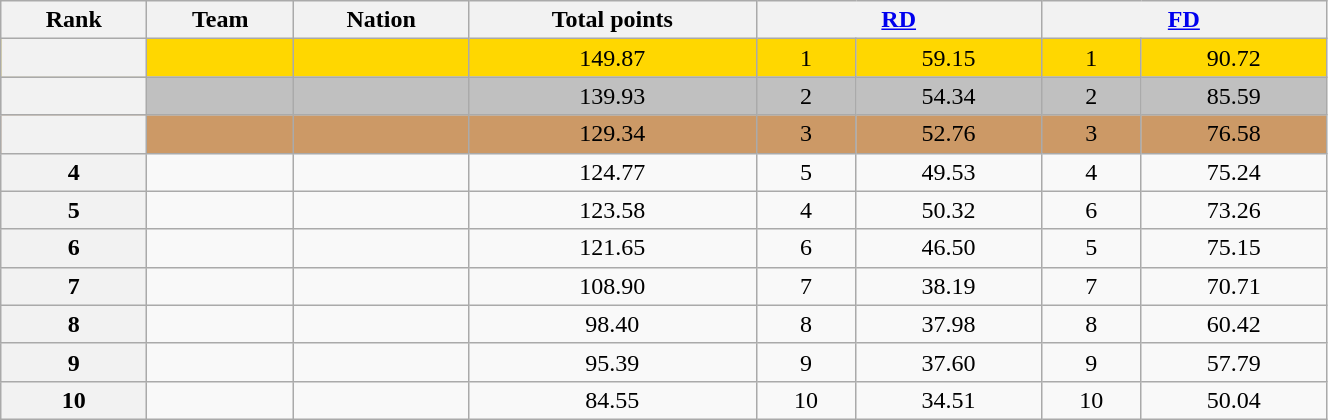<table class="wikitable sortable" style="text-align:center;" width="70%">
<tr>
<th scope="col">Rank</th>
<th scope="col">Team</th>
<th scope="col">Nation</th>
<th scope="col">Total points</th>
<th scope="col" colspan="2" width="80px"><a href='#'>RD</a></th>
<th scope="col" colspan="2" width="80px"><a href='#'>FD</a></th>
</tr>
<tr bgcolor="gold">
<th scope="row"></th>
<td align="left"></td>
<td align="left"></td>
<td>149.87</td>
<td>1</td>
<td>59.15</td>
<td>1</td>
<td>90.72</td>
</tr>
<tr bgcolor="silver">
<th scope="row"></th>
<td align="left"></td>
<td align="left"></td>
<td>139.93</td>
<td>2</td>
<td>54.34</td>
<td>2</td>
<td>85.59</td>
</tr>
<tr bgcolor="cc9966">
<th scope="row"></th>
<td align="left"></td>
<td align="left"></td>
<td>129.34</td>
<td>3</td>
<td>52.76</td>
<td>3</td>
<td>76.58</td>
</tr>
<tr>
<th scope="row">4</th>
<td align="left"></td>
<td align="left"></td>
<td>124.77</td>
<td>5</td>
<td>49.53</td>
<td>4</td>
<td>75.24</td>
</tr>
<tr>
<th scope="row">5</th>
<td align="left"></td>
<td align="left"></td>
<td>123.58</td>
<td>4</td>
<td>50.32</td>
<td>6</td>
<td>73.26</td>
</tr>
<tr>
<th scope="row">6</th>
<td align="left"></td>
<td align="left"></td>
<td>121.65</td>
<td>6</td>
<td>46.50</td>
<td>5</td>
<td>75.15</td>
</tr>
<tr>
<th scope="row">7</th>
<td align="left"></td>
<td align="left"></td>
<td>108.90</td>
<td>7</td>
<td>38.19</td>
<td>7</td>
<td>70.71</td>
</tr>
<tr>
<th scope="row">8</th>
<td align="left"></td>
<td align="left"></td>
<td>98.40</td>
<td>8</td>
<td>37.98</td>
<td>8</td>
<td>60.42</td>
</tr>
<tr>
<th scope="row">9</th>
<td align="left"></td>
<td align="left"></td>
<td>95.39</td>
<td>9</td>
<td>37.60</td>
<td>9</td>
<td>57.79</td>
</tr>
<tr>
<th scope="row">10</th>
<td align="left"></td>
<td align="left"></td>
<td>84.55</td>
<td>10</td>
<td>34.51</td>
<td>10</td>
<td>50.04</td>
</tr>
</table>
